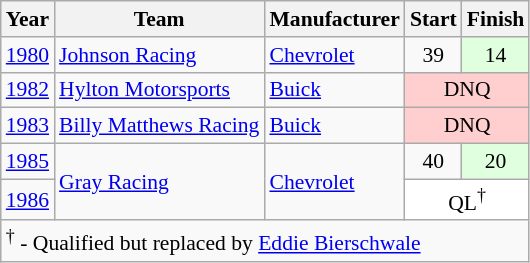<table class="wikitable" style="font-size: 90%;">
<tr>
<th>Year</th>
<th>Team</th>
<th>Manufacturer</th>
<th>Start</th>
<th>Finish</th>
</tr>
<tr>
<td><a href='#'>1980</a></td>
<td><a href='#'>Johnson Racing</a></td>
<td><a href='#'>Chevrolet</a></td>
<td align=center>39</td>
<td align=center style="background:#DFFFDF;">14</td>
</tr>
<tr>
<td><a href='#'>1982</a></td>
<td><a href='#'>Hylton Motorsports</a></td>
<td><a href='#'>Buick</a></td>
<td align=center colspan=2 style="background:#FFCFCF;">DNQ</td>
</tr>
<tr>
<td><a href='#'>1983</a></td>
<td><a href='#'>Billy Matthews Racing</a></td>
<td><a href='#'>Buick</a></td>
<td align=center colspan=2 style="background:#FFCFCF;">DNQ</td>
</tr>
<tr>
<td><a href='#'>1985</a></td>
<td rowspan=2><a href='#'>Gray Racing</a></td>
<td rowspan=2><a href='#'>Chevrolet</a></td>
<td align=center>40</td>
<td align=center style="background:#DFFFDF;">20</td>
</tr>
<tr>
<td><a href='#'>1986</a></td>
<td colspan=2 align=center style="background:#FFFFFF;">QL<sup>†</sup></td>
</tr>
<tr>
<td colspan=5><sup>†</sup> - Qualified but replaced by <a href='#'>Eddie Bierschwale</a></td>
</tr>
</table>
